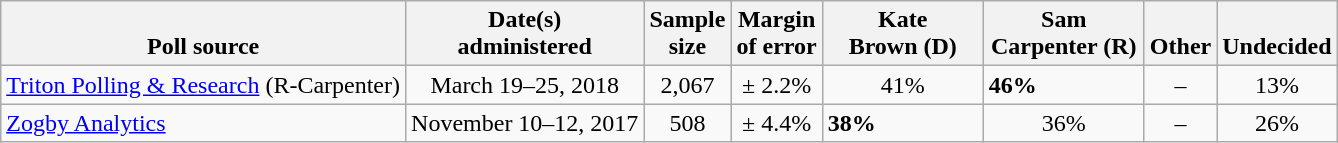<table class="wikitable">
<tr valign=bottom>
<th>Poll source</th>
<th>Date(s)<br>administered</th>
<th>Sample<br>size</th>
<th>Margin<br>of error</th>
<th style="width:100px;">Kate<br>Brown (D)</th>
<th style="width:100px;">Sam<br>Carpenter (R)</th>
<th>Other</th>
<th>Undecided</th>
</tr>
<tr>
<td><a href='#'>Triton Polling & Research</a> (R-Carpenter)</td>
<td align=center>March 19–25, 2018</td>
<td align=center>2,067</td>
<td align=center>± 2.2%</td>
<td align=center>41%</td>
<td><strong>46%</strong></td>
<td align=center>–</td>
<td align=center>13%</td>
</tr>
<tr>
<td><a href='#'>Zogby Analytics</a></td>
<td align=center>November 10–12, 2017</td>
<td align=center>508</td>
<td align=center>± 4.4%</td>
<td><strong>38%</strong></td>
<td align=center>36%</td>
<td align=center>–</td>
<td align=center>26%</td>
</tr>
</table>
